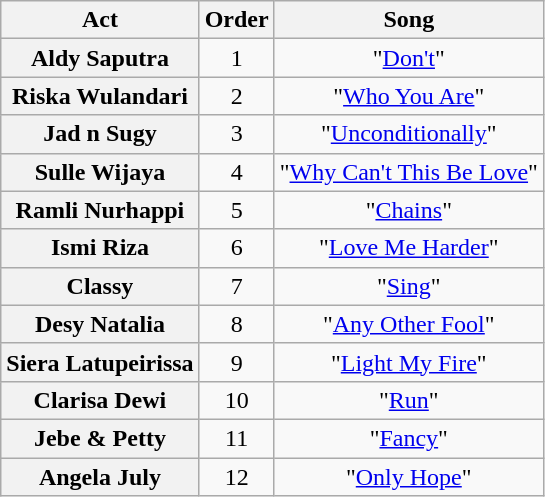<table class="wikitable plainrowheaders" style="text-align:center;">
<tr>
<th scope="col">Act</th>
<th scope="col">Order</th>
<th scope="col">Song</th>
</tr>
<tr>
<th scope="row">Aldy Saputra</th>
<td>1</td>
<td>"<a href='#'>Don't</a>"</td>
</tr>
<tr>
<th scope="row">Riska Wulandari</th>
<td>2</td>
<td>"<a href='#'>Who You Are</a>"</td>
</tr>
<tr>
<th scope="row">Jad n Sugy</th>
<td>3</td>
<td>"<a href='#'>Unconditionally</a>"</td>
</tr>
<tr>
<th scope="row">Sulle Wijaya</th>
<td>4</td>
<td>"<a href='#'>Why Can't This Be Love</a>"</td>
</tr>
<tr>
<th scope="row">Ramli Nurhappi</th>
<td>5</td>
<td>"<a href='#'>Chains</a>"</td>
</tr>
<tr>
<th scope="row">Ismi Riza</th>
<td>6</td>
<td>"<a href='#'>Love Me Harder</a>"</td>
</tr>
<tr>
<th scope="row">Classy</th>
<td>7</td>
<td>"<a href='#'>Sing</a>"</td>
</tr>
<tr>
<th scope="row">Desy Natalia</th>
<td>8</td>
<td>"<a href='#'>Any Other Fool</a>"</td>
</tr>
<tr>
<th scope="row">Siera Latupeirissa</th>
<td>9</td>
<td>"<a href='#'>Light My Fire</a>"</td>
</tr>
<tr>
<th scope="row">Clarisa Dewi</th>
<td>10</td>
<td>"<a href='#'>Run</a>"</td>
</tr>
<tr>
<th scope="row">Jebe & Petty</th>
<td>11</td>
<td>"<a href='#'>Fancy</a>"</td>
</tr>
<tr>
<th scope="row">Angela July</th>
<td>12</td>
<td>"<a href='#'>Only Hope</a>"</td>
</tr>
</table>
